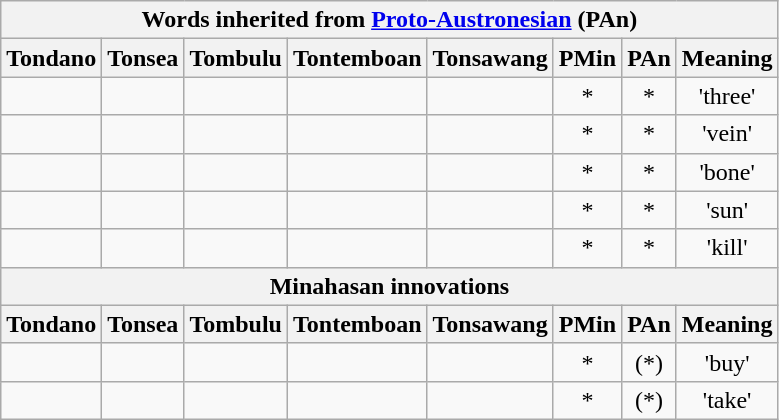<table class="wikitable" title="Comparison table" style="text-align: center;">
<tr>
<th colspan=8>Words inherited from <a href='#'>Proto-Austronesian</a> (PAn)</th>
</tr>
<tr>
<th>Tondano</th>
<th>Tonsea</th>
<th>Tombulu</th>
<th>Tontemboan</th>
<th>Tonsawang</th>
<th>PMin</th>
<th>PAn</th>
<th>Meaning</th>
</tr>
<tr>
<td></td>
<td></td>
<td></td>
<td></td>
<td></td>
<td>*</td>
<td>*</td>
<td>'three'</td>
</tr>
<tr>
<td></td>
<td></td>
<td></td>
<td></td>
<td></td>
<td>*</td>
<td>*</td>
<td>'vein'</td>
</tr>
<tr>
<td></td>
<td></td>
<td></td>
<td></td>
<td></td>
<td>*</td>
<td>*</td>
<td>'bone'</td>
</tr>
<tr>
<td></td>
<td></td>
<td></td>
<td></td>
<td></td>
<td>*</td>
<td>*</td>
<td>'sun'</td>
</tr>
<tr>
<td></td>
<td></td>
<td></td>
<td></td>
<td></td>
<td>*</td>
<td>*</td>
<td>'kill'</td>
</tr>
<tr>
<th colspan=8>Minahasan innovations</th>
</tr>
<tr>
<th>Tondano</th>
<th>Tonsea</th>
<th>Tombulu</th>
<th>Tontemboan</th>
<th>Tonsawang</th>
<th>PMin</th>
<th>PAn</th>
<th>Meaning</th>
</tr>
<tr>
<td></td>
<td></td>
<td></td>
<td></td>
<td></td>
<td>*</td>
<td>(*)</td>
<td>'buy'</td>
</tr>
<tr>
<td></td>
<td></td>
<td></td>
<td></td>
<td></td>
<td>*</td>
<td>(*)</td>
<td>'take'</td>
</tr>
</table>
